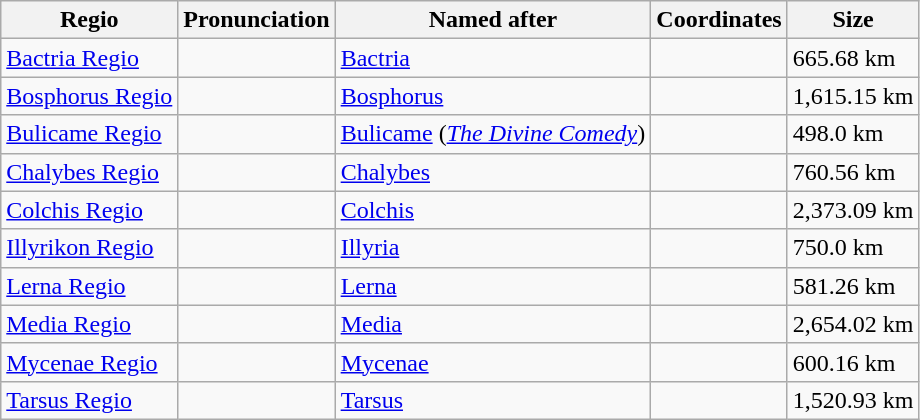<table class="wikitable">
<tr>
<th>Regio</th>
<th>Pronunciation</th>
<th>Named after</th>
<th>Coordinates</th>
<th>Size</th>
</tr>
<tr>
<td><a href='#'>Bactria Regio</a></td>
<td></td>
<td><a href='#'>Bactria</a></td>
<td></td>
<td>665.68 km</td>
</tr>
<tr>
<td><a href='#'>Bosphorus Regio</a></td>
<td></td>
<td><a href='#'>Bosphorus</a></td>
<td></td>
<td>1,615.15 km</td>
</tr>
<tr>
<td><a href='#'>Bulicame Regio</a></td>
<td></td>
<td><a href='#'>Bulicame</a> (<em><a href='#'>The Divine Comedy</a></em>)</td>
<td></td>
<td>498.0 km</td>
</tr>
<tr>
<td><a href='#'>Chalybes Regio</a></td>
<td></td>
<td><a href='#'>Chalybes</a></td>
<td></td>
<td>760.56 km</td>
</tr>
<tr>
<td><a href='#'>Colchis Regio</a></td>
<td></td>
<td><a href='#'>Colchis</a></td>
<td></td>
<td>2,373.09 km</td>
</tr>
<tr>
<td><a href='#'>Illyrikon Regio</a></td>
<td></td>
<td><a href='#'>Illyria</a></td>
<td></td>
<td>750.0 km</td>
</tr>
<tr>
<td><a href='#'>Lerna Regio</a></td>
<td></td>
<td><a href='#'>Lerna</a></td>
<td></td>
<td>581.26 km</td>
</tr>
<tr>
<td><a href='#'>Media Regio</a></td>
<td></td>
<td><a href='#'>Media</a></td>
<td></td>
<td>2,654.02 km</td>
</tr>
<tr>
<td><a href='#'>Mycenae Regio</a></td>
<td></td>
<td><a href='#'>Mycenae</a></td>
<td></td>
<td>600.16 km</td>
</tr>
<tr>
<td><a href='#'>Tarsus Regio</a></td>
<td></td>
<td><a href='#'>Tarsus</a></td>
<td></td>
<td>1,520.93 km</td>
</tr>
</table>
